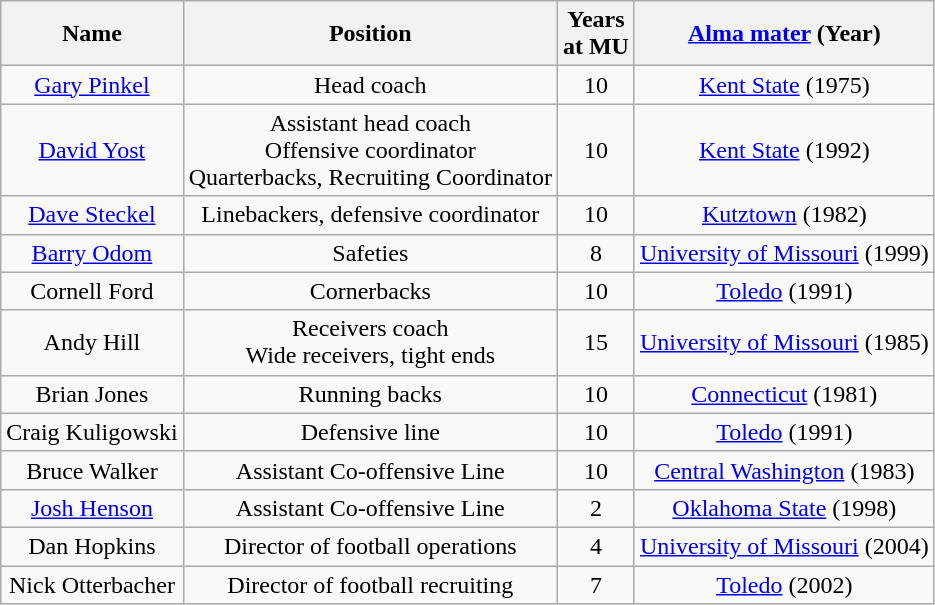<table class="wikitable">
<tr>
<th>Name</th>
<th>Position</th>
<th>Years<br>at MU</th>
<th><a href='#'>Alma mater</a> (Year)</th>
</tr>
<tr align="center">
<td><a href='#'>Gary Pinkel</a></td>
<td>Head coach</td>
<td>10</td>
<td><a href='#'>Kent State</a> (1975)</td>
</tr>
<tr align="center">
<td><a href='#'>David Yost</a></td>
<td>Assistant head coach<br>Offensive coordinator<br>Quarterbacks, Recruiting Coordinator</td>
<td>10</td>
<td><a href='#'>Kent State</a> (1992)</td>
</tr>
<tr align="center">
<td><a href='#'>Dave Steckel</a></td>
<td>Linebackers, defensive coordinator</td>
<td>10</td>
<td><a href='#'>Kutztown</a> (1982)</td>
</tr>
<tr align="center">
<td><a href='#'>Barry Odom</a></td>
<td>Safeties</td>
<td>8</td>
<td><a href='#'>University of Missouri</a> (1999)</td>
</tr>
<tr align="center">
<td>Cornell Ford</td>
<td>Cornerbacks</td>
<td>10</td>
<td><a href='#'>Toledo</a> (1991)</td>
</tr>
<tr align="center">
<td>Andy Hill</td>
<td>Receivers coach<br>Wide receivers, tight ends</td>
<td>15</td>
<td><a href='#'>University of Missouri</a> (1985)</td>
</tr>
<tr align="center">
<td>Brian Jones</td>
<td>Running backs</td>
<td>10</td>
<td><a href='#'>Connecticut</a> (1981)</td>
</tr>
<tr align="center">
<td>Craig Kuligowski</td>
<td>Defensive line</td>
<td>10</td>
<td><a href='#'>Toledo</a> (1991)</td>
</tr>
<tr align="center">
<td>Bruce Walker</td>
<td>Assistant Co-offensive Line</td>
<td>10</td>
<td><a href='#'>Central Washington</a> (1983)</td>
</tr>
<tr align="center">
<td><a href='#'>Josh Henson</a></td>
<td>Assistant Co-offensive Line</td>
<td>2</td>
<td><a href='#'>Oklahoma State</a> (1998)</td>
</tr>
<tr align="center">
<td>Dan Hopkins</td>
<td>Director of football operations</td>
<td>4</td>
<td><a href='#'>University of Missouri</a> (2004)</td>
</tr>
<tr align="center">
<td>Nick Otterbacher</td>
<td>Director of football recruiting</td>
<td>7</td>
<td><a href='#'>Toledo</a> (2002)</td>
</tr>
</table>
